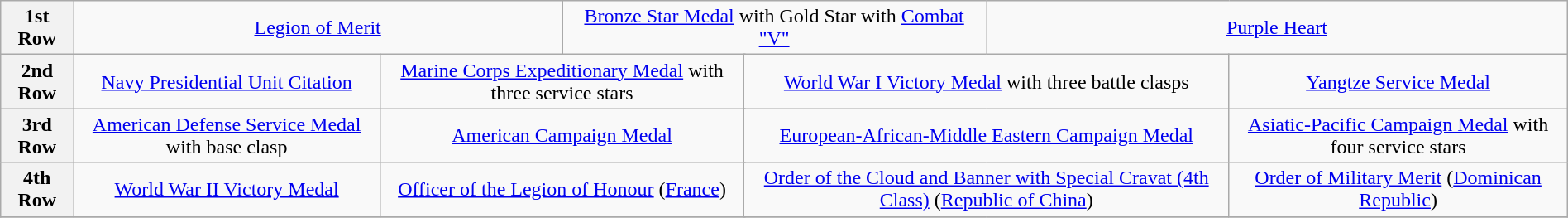<table class="wikitable" style="margin:1em auto; text-align:center;">
<tr>
<th>1st Row</th>
<td colspan="4"><a href='#'>Legion of Merit</a></td>
<td colspan="4"><a href='#'>Bronze Star Medal</a> with Gold Star with <a href='#'>Combat "V"</a></td>
<td colspan="5"><a href='#'>Purple Heart</a></td>
</tr>
<tr>
<th>2nd Row</th>
<td colspan="3"><a href='#'>Navy Presidential Unit Citation</a></td>
<td colspan="3"><a href='#'>Marine Corps Expeditionary Medal</a> with three service stars</td>
<td colspan="3"><a href='#'>World War I Victory Medal</a> with three battle clasps</td>
<td colspan="3"><a href='#'>Yangtze Service Medal</a></td>
</tr>
<tr>
<th>3rd Row</th>
<td colspan="3"><a href='#'>American Defense Service Medal</a> with base clasp</td>
<td colspan="3"><a href='#'>American Campaign Medal</a></td>
<td colspan="3"><a href='#'>European-African-Middle Eastern Campaign Medal</a></td>
<td colspan="3"><a href='#'>Asiatic-Pacific Campaign Medal</a> with four service stars</td>
</tr>
<tr>
<th>4th Row</th>
<td colspan="3"><a href='#'>World War II Victory Medal</a></td>
<td colspan="3"><a href='#'>Officer of the Legion of Honour</a> (<a href='#'>France</a>)</td>
<td colspan="3"><a href='#'>Order of the Cloud and Banner with Special Cravat (4th Class)</a> (<a href='#'>Republic of China</a>)</td>
<td colspan="3"><a href='#'>Order of Military Merit</a> (<a href='#'>Dominican Republic</a>)</td>
</tr>
<tr>
</tr>
</table>
